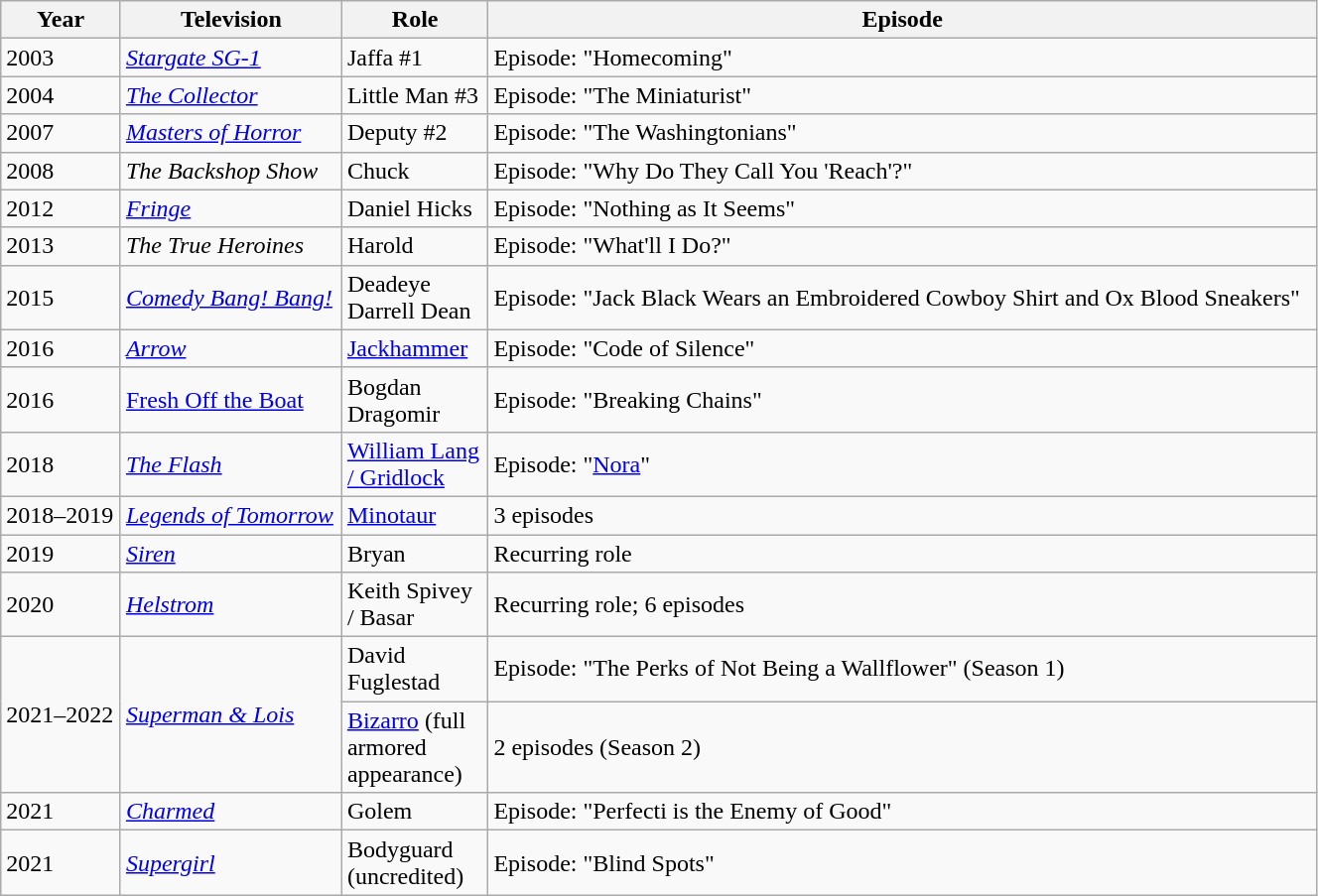<table class="wikitable sortable" width=70%>
<tr>
<th>Year</th>
<th>Television</th>
<th Width=91>Role</th>
<th class="unsortable">Episode</th>
</tr>
<tr>
<td>2003</td>
<td><em><a href='#'>Stargate SG-1</a></em></td>
<td>Jaffa #1</td>
<td>Episode: "Homecoming"</td>
</tr>
<tr>
<td>2004</td>
<td data-sort-value="Collector, The"><em><a href='#'>The Collector</a></em></td>
<td>Little Man #3</td>
<td>Episode: "The Miniaturist"</td>
</tr>
<tr>
<td>2007</td>
<td><em><a href='#'>Masters of Horror</a></em></td>
<td>Deputy #2</td>
<td>Episode: "The Washingtonians"</td>
</tr>
<tr>
<td>2008</td>
<td data-sort-value="Backshop Show, The"><em>The Backshop Show</em></td>
<td>Chuck</td>
<td>Episode: "Why Do They Call You 'Reach'?"</td>
</tr>
<tr>
<td>2012</td>
<td><em><a href='#'>Fringe</a></em></td>
<td>Daniel Hicks</td>
<td>Episode: "Nothing as It Seems"</td>
</tr>
<tr>
<td>2013</td>
<td data-sort-value="True Heroines, The"><em>The True Heroines</em></td>
<td>Harold</td>
<td>Episode: "What'll I Do?"</td>
</tr>
<tr>
<td>2015</td>
<td><em><a href='#'>Comedy Bang! Bang!</a></em></td>
<td>Deadeye Darrell Dean</td>
<td>Episode: "Jack Black Wears an Embroidered Cowboy Shirt and Ox Blood Sneakers"</td>
</tr>
<tr>
<td>2016</td>
<td><em><a href='#'>Arrow</a></em></td>
<td><a href='#'>Jackhammer</a></td>
<td>Episode: "Code of Silence"</td>
</tr>
<tr>
<td>2016</td>
<td><a href='#'>Fresh Off the Boat</a></td>
<td>Bogdan Dragomir</td>
<td>Episode: "Breaking Chains"</td>
</tr>
<tr>
<td>2018</td>
<td data-sort-value="Flash, The"><em><a href='#'>The Flash</a></em></td>
<td><a href='#'>William Lang / Gridlock</a></td>
<td>Episode: "<a href='#'>Nora</a>"</td>
</tr>
<tr>
<td>2018–2019</td>
<td><em><a href='#'>Legends of Tomorrow</a></em></td>
<td><a href='#'>Minotaur</a></td>
<td>3 episodes</td>
</tr>
<tr>
<td>2019</td>
<td><em><a href='#'>Siren</a></em></td>
<td>Bryan</td>
<td>Recurring role</td>
</tr>
<tr>
<td>2020</td>
<td><em><a href='#'>Helstrom</a></em></td>
<td>Keith Spivey / Basar</td>
<td>Recurring role; 6 episodes</td>
</tr>
<tr>
<td rowspan="2">2021–2022</td>
<td rowspan="2"><em><a href='#'>Superman & Lois</a></em></td>
<td>David Fuglestad</td>
<td>Episode: "The Perks of Not Being a Wallflower" (Season 1)</td>
</tr>
<tr>
<td><a href='#'>Bizarro</a> (full armored appearance)</td>
<td>2 episodes (Season 2)</td>
</tr>
<tr>
<td>2021</td>
<td><em><a href='#'>Charmed</a></em></td>
<td>Golem</td>
<td>Episode: "Perfecti is the Enemy of Good"</td>
</tr>
<tr>
<td>2021</td>
<td><em><a href='#'>Supergirl</a></em></td>
<td>Bodyguard (uncredited)</td>
<td>Episode: "Blind Spots"</td>
</tr>
</table>
